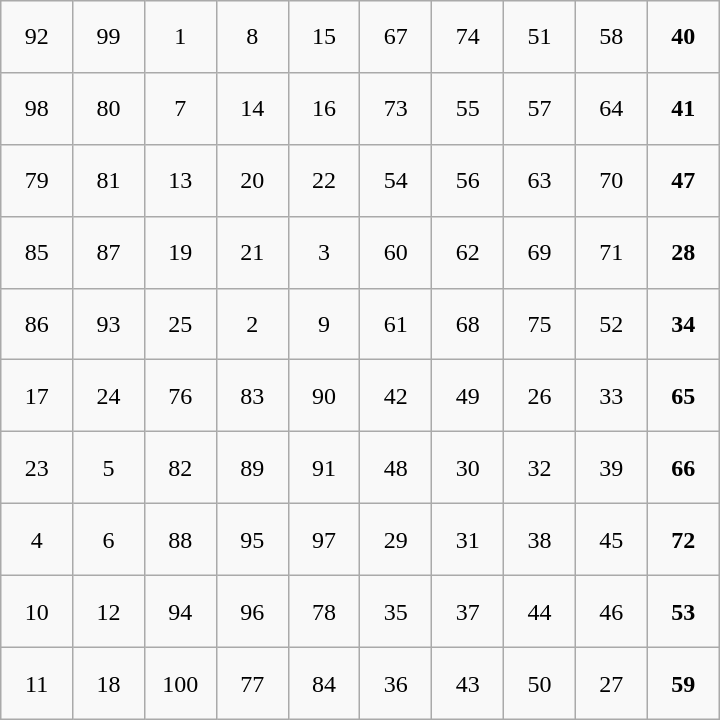<table class="wikitable" style="margin-left:auto;margin-right:auto;text-align:center;width:30em;height:30em;table-layout:fixed;">
<tr>
<td>92</td>
<td>99</td>
<td>1</td>
<td>8</td>
<td>15</td>
<td>67</td>
<td>74</td>
<td>51</td>
<td>58</td>
<td><strong>40</strong></td>
</tr>
<tr>
<td>98</td>
<td>80</td>
<td>7</td>
<td>14</td>
<td>16</td>
<td>73</td>
<td>55</td>
<td>57</td>
<td>64</td>
<td><strong>41</strong></td>
</tr>
<tr>
<td>79</td>
<td>81</td>
<td>13</td>
<td>20</td>
<td>22</td>
<td>54</td>
<td>56</td>
<td>63</td>
<td>70</td>
<td><strong>47</strong></td>
</tr>
<tr>
<td>85</td>
<td>87</td>
<td>19</td>
<td>21</td>
<td>3</td>
<td>60</td>
<td>62</td>
<td>69</td>
<td>71</td>
<td><strong>28</strong></td>
</tr>
<tr>
<td>86</td>
<td>93</td>
<td>25</td>
<td>2</td>
<td>9</td>
<td>61</td>
<td>68</td>
<td>75</td>
<td>52</td>
<td><strong>34</strong></td>
</tr>
<tr>
<td>17</td>
<td>24</td>
<td>76</td>
<td>83</td>
<td>90</td>
<td>42</td>
<td>49</td>
<td>26</td>
<td>33</td>
<td><strong>65</strong></td>
</tr>
<tr>
<td>23</td>
<td>5</td>
<td>82</td>
<td>89</td>
<td>91</td>
<td>48</td>
<td>30</td>
<td>32</td>
<td>39</td>
<td><strong>66</strong></td>
</tr>
<tr>
<td>4</td>
<td>6</td>
<td>88</td>
<td>95</td>
<td>97</td>
<td>29</td>
<td>31</td>
<td>38</td>
<td>45</td>
<td><strong>72</strong></td>
</tr>
<tr>
<td>10</td>
<td>12</td>
<td>94</td>
<td>96</td>
<td>78</td>
<td>35</td>
<td>37</td>
<td>44</td>
<td>46</td>
<td><strong>53</strong></td>
</tr>
<tr>
<td>11</td>
<td>18</td>
<td>100</td>
<td>77</td>
<td>84</td>
<td>36</td>
<td>43</td>
<td>50</td>
<td>27</td>
<td><strong>59</strong></td>
</tr>
</table>
